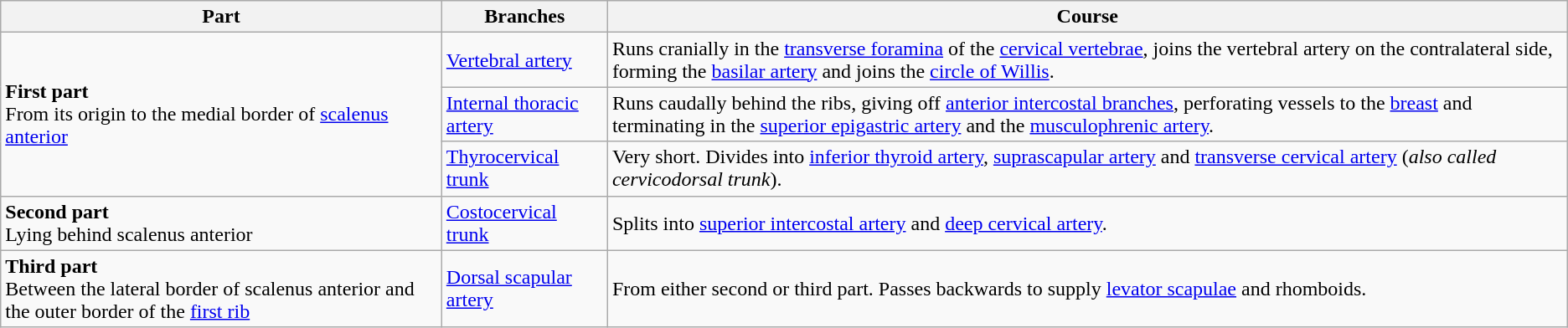<table class="wikitable">
<tr>
<th>Part</th>
<th>Branches</th>
<th>Course</th>
</tr>
<tr>
<td rowspan=3><strong>First part</strong><br>From its origin to the medial border of <a href='#'>scalenus anterior</a></td>
<td><a href='#'>Vertebral artery</a></td>
<td>Runs cranially in the <a href='#'>transverse foramina</a> of the <a href='#'>cervical vertebrae</a>, joins the vertebral artery on the contralateral side, forming the <a href='#'>basilar artery</a> and joins the <a href='#'>circle of Willis</a>.</td>
</tr>
<tr>
<td><a href='#'>Internal thoracic artery</a></td>
<td>Runs caudally behind the ribs, giving off <a href='#'>anterior intercostal branches</a>, perforating vessels to the <a href='#'>breast</a> and terminating in the <a href='#'>superior epigastric artery</a> and the <a href='#'>musculophrenic artery</a>.</td>
</tr>
<tr>
<td><a href='#'>Thyrocervical trunk</a></td>
<td>Very short. Divides into <a href='#'>inferior thyroid artery</a>, <a href='#'>suprascapular artery</a> and <a href='#'>transverse cervical artery</a> (<em>also called cervicodorsal trunk</em>).</td>
</tr>
<tr>
<td><strong>Second part</strong><br>Lying behind scalenus anterior</td>
<td><a href='#'>Costocervical trunk</a></td>
<td>Splits into <a href='#'>superior intercostal artery</a> and <a href='#'>deep cervical artery</a>.</td>
</tr>
<tr>
<td><strong>Third part</strong><br>Between the lateral border of scalenus anterior and the outer border of the <a href='#'>first rib</a></td>
<td><a href='#'>Dorsal scapular artery</a></td>
<td>From either second or third part. Passes backwards to supply <a href='#'>levator scapulae</a> and rhomboids.</td>
</tr>
</table>
